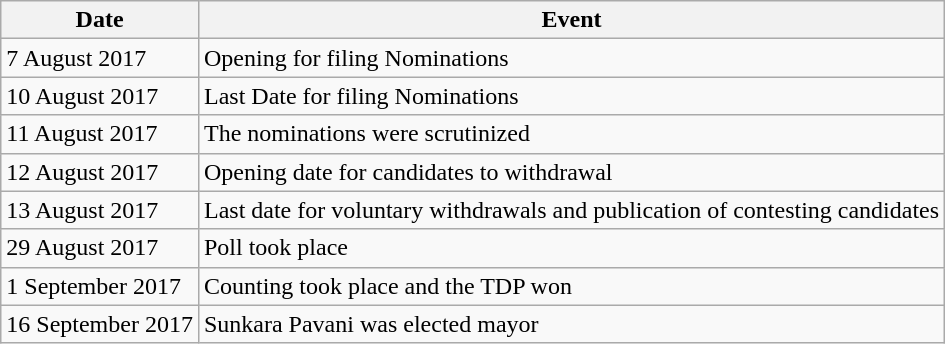<table class="wikitable">
<tr>
<th><strong>Date</strong></th>
<th><strong>Event</strong></th>
</tr>
<tr>
<td>7 August 2017</td>
<td>Opening for filing Nominations</td>
</tr>
<tr>
<td>10 August 2017</td>
<td>Last Date for filing Nominations</td>
</tr>
<tr>
<td>11 August 2017</td>
<td>The nominations were scrutinized</td>
</tr>
<tr>
<td>12 August 2017</td>
<td>Opening date for candidates to withdrawal</td>
</tr>
<tr>
<td>13 August 2017</td>
<td>Last date for voluntary withdrawals and publication of contesting candidates</td>
</tr>
<tr>
<td>29 August 2017</td>
<td>Poll took place</td>
</tr>
<tr>
<td>1 September 2017</td>
<td>Counting took place and the TDP won</td>
</tr>
<tr>
<td>16 September 2017</td>
<td>Sunkara Pavani was elected mayor</td>
</tr>
</table>
